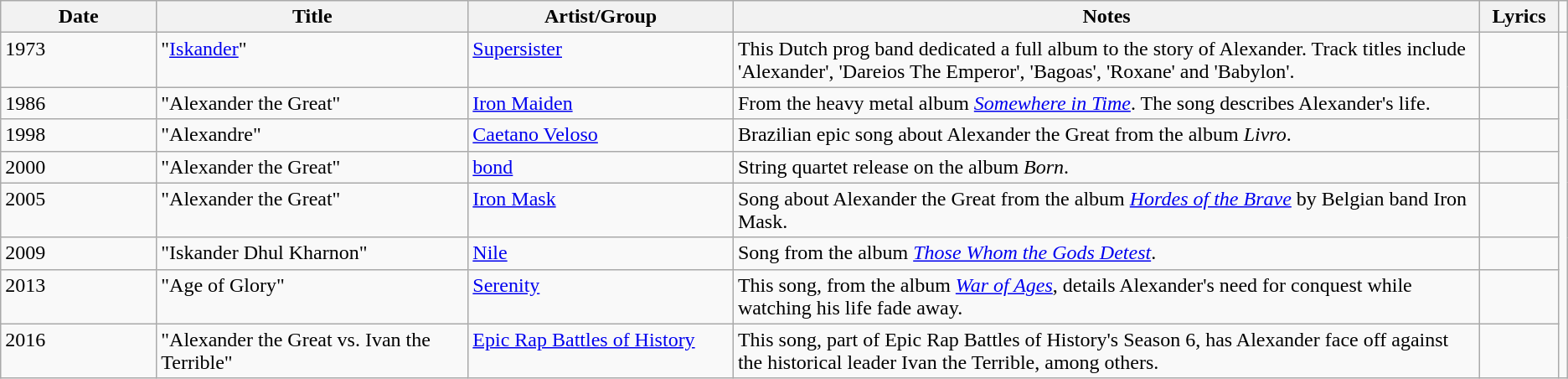<table class=wikitable>
<tr>
<th style="width:10%;">Date</th>
<th style="width:20%;">Title</th>
<th style="width:17%;">Artist/Group</th>
<th style="width:48%;">Notes</th>
<th style="width:5%;">Lyrics</th>
<td></td>
</tr>
<tr valign="top">
<td>1973</td>
<td>"<a href='#'>Iskander</a>"</td>
<td><a href='#'>Supersister</a></td>
<td>This Dutch prog band dedicated a full album to the story of Alexander. Track titles include 'Alexander', 'Dareios The Emperor', 'Bagoas', 'Roxane' and 'Babylon'.</td>
<td></td>
</tr>
<tr valign="top">
<td>1986</td>
<td>"Alexander the Great"</td>
<td><a href='#'>Iron Maiden</a></td>
<td>From the heavy metal album <em><a href='#'>Somewhere in Time</a></em>. The song describes Alexander's life.</td>
<td></td>
</tr>
<tr valign="top">
<td>1998</td>
<td>"Alexandre"</td>
<td><a href='#'>Caetano Veloso</a></td>
<td>Brazilian epic song about Alexander the Great from the album <em>Livro</em>.</td>
<td></td>
</tr>
<tr valign="top">
<td>2000</td>
<td>"Alexander the Great"</td>
<td><a href='#'>bond</a></td>
<td>String quartet release on the album <em>Born</em>.</td>
<td></td>
</tr>
<tr valign="top">
<td>2005</td>
<td>"Alexander the Great"</td>
<td><a href='#'>Iron Mask</a></td>
<td>Song about Alexander the Great from the album <em><a href='#'>Hordes of the Brave</a></em> by Belgian band Iron Mask.</td>
<td></td>
</tr>
<tr valign="top">
<td>2009</td>
<td>"Iskander Dhul Kharnon"</td>
<td><a href='#'>Nile</a></td>
<td>Song from the album <em><a href='#'>Those Whom the Gods Detest</a></em>.</td>
<td></td>
</tr>
<tr valign="top">
<td>2013</td>
<td>"Age of Glory"</td>
<td><a href='#'>Serenity</a></td>
<td>This song, from the album <em><a href='#'>War of Ages</a></em>, details Alexander's need for conquest while watching his life fade away.</td>
<td></td>
</tr>
<tr valign="top">
<td>2016</td>
<td>"Alexander the Great vs. Ivan the Terrible"</td>
<td><a href='#'>Epic Rap Battles of History</a></td>
<td>This song, part of Epic Rap Battles of History's Season 6, has Alexander face off against the historical leader Ivan the Terrible, among others.</td>
<td></td>
</tr>
</table>
